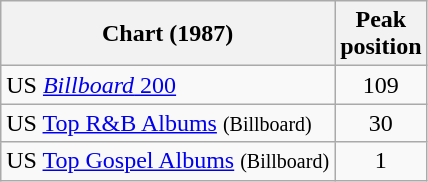<table class="wikitable">
<tr>
<th align="left">Chart (1987)</th>
<th align="center">Peak<br>position</th>
</tr>
<tr>
<td align="left">US <a href='#'><em>Billboard</em> 200</a></td>
<td align="center">109</td>
</tr>
<tr>
<td align="left">US <a href='#'>Top R&B Albums</a> <small>(Billboard)</small></td>
<td align="center">30</td>
</tr>
<tr>
<td align="left">US <a href='#'>Top Gospel Albums</a> <small>(Billboard)</small></td>
<td align="center">1</td>
</tr>
</table>
